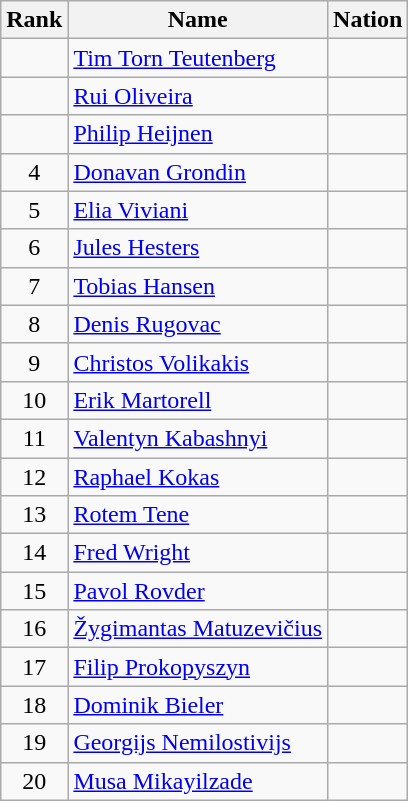<table class="wikitable sortable" style="text-align:center">
<tr>
<th>Rank</th>
<th>Name</th>
<th>Nation</th>
</tr>
<tr>
<td></td>
<td align=left><a href='#'>Tim Torn Teutenberg</a></td>
<td align=left></td>
</tr>
<tr>
<td></td>
<td align=left><a href='#'>Rui Oliveira</a></td>
<td align=left></td>
</tr>
<tr>
<td></td>
<td align=left><a href='#'>Philip Heijnen</a></td>
<td align=left></td>
</tr>
<tr>
<td>4</td>
<td align=left><a href='#'>Donavan Grondin</a></td>
<td align=left></td>
</tr>
<tr>
<td>5</td>
<td align=left><a href='#'>Elia Viviani</a></td>
<td align=left></td>
</tr>
<tr>
<td>6</td>
<td align=left><a href='#'>Jules Hesters</a></td>
<td align=left></td>
</tr>
<tr>
<td>7</td>
<td align=left><a href='#'>Tobias Hansen</a></td>
<td align=left></td>
</tr>
<tr>
<td>8</td>
<td align=left><a href='#'>Denis Rugovac</a></td>
<td align=left></td>
</tr>
<tr>
<td>9</td>
<td align=left><a href='#'>Christos Volikakis</a></td>
<td align=left></td>
</tr>
<tr>
<td>10</td>
<td align=left><a href='#'>Erik Martorell</a></td>
<td align=left></td>
</tr>
<tr>
<td>11</td>
<td align=left><a href='#'>Valentyn Kabashnyi</a></td>
<td align=left></td>
</tr>
<tr>
<td>12</td>
<td align=left><a href='#'>Raphael Kokas</a></td>
<td align=left></td>
</tr>
<tr>
<td>13</td>
<td align=left><a href='#'>Rotem Tene</a></td>
<td align=left></td>
</tr>
<tr>
<td>14</td>
<td align=left><a href='#'>Fred Wright</a></td>
<td align=left></td>
</tr>
<tr>
<td>15</td>
<td align=left><a href='#'>Pavol Rovder</a></td>
<td align=left></td>
</tr>
<tr>
<td>16</td>
<td align=left><a href='#'>Žygimantas Matuzevičius</a></td>
<td align=left></td>
</tr>
<tr>
<td>17</td>
<td align=left><a href='#'>Filip Prokopyszyn</a></td>
<td align=left></td>
</tr>
<tr>
<td>18</td>
<td align=left><a href='#'>Dominik Bieler</a></td>
<td align=left></td>
</tr>
<tr>
<td>19</td>
<td align=left><a href='#'>Georgijs Nemilostivijs</a></td>
<td align=left></td>
</tr>
<tr>
<td>20</td>
<td align=left><a href='#'>Musa Mikayilzade</a></td>
<td align=left></td>
</tr>
</table>
